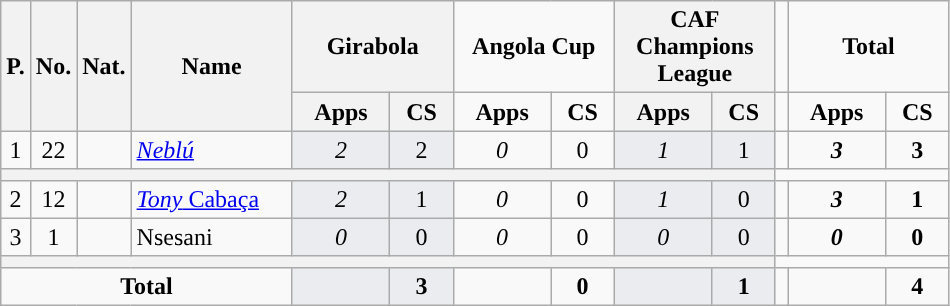<table class="wikitable sortable" style="text-align:center">
<tr>
<th style="text-align:center;" rowspan="2">P.</th>
<th style="text-align:center;" rowspan="2">No.</th>
<th style="text-align:center;" rowspan="2">Nat.</th>
<th style="text-align:center; width:100px;" rowspan="2">Name</th>
<th style="text-align:center; width:100px;" colspan="2">Girabola</th>
<td style="text-align:center; width:100px;" colspan="2"><strong>Angola Cup</strong></td>
<th style="text-align:center; width:100px;" colspan="2">CAF Champions League</th>
<td style="text-align:center; width:1px;"></td>
<td style="text-align:center; width:100px;" colspan="2"><strong>Total</strong></td>
</tr>
<tr>
<th style="text-align:center;">Apps</th>
<th style="text-align:center;">CS</th>
<td style="text-align:center;"><strong>Apps</strong></td>
<td style="text-align:center;"><strong>CS</strong></td>
<th style="text-align:center;">Apps</th>
<th style="text-align:center;">CS</th>
<td style="text-align:center;"></td>
<td style="text-align:center;"><strong>Apps</strong></td>
<td style="text-align:center;"><strong>CS</strong></td>
</tr>
<tr>
<td>1</td>
<td>22</td>
<td></td>
<td align=left><em><a href='#'>Neblú</a></em></td>
<td style="background:#eaecf0;"><em>2</em></td>
<td style="background:#eaecf0;">2</td>
<td><em>0</em></td>
<td>0</td>
<td style="background:#eaecf0;"><em>1</em></td>
<td style="background:#eaecf0;">1</td>
<td></td>
<td><strong><em>3</em></strong></td>
<td><strong>3</strong></td>
</tr>
<tr>
<th colspan=10></th>
</tr>
<tr>
<td>2</td>
<td>12</td>
<td></td>
<td align=left><a href='#'><em>Tony</em> Cabaça</a></td>
<td style="background:#eaecf0;"><em>2</em></td>
<td style="background:#eaecf0;">1</td>
<td><em>0</em></td>
<td>0</td>
<td style="background:#eaecf0;"><em>1</em></td>
<td style="background:#eaecf0;">0</td>
<td></td>
<td><strong><em>3</em></strong></td>
<td><strong>1</strong></td>
</tr>
<tr>
<td>3</td>
<td>1</td>
<td></td>
<td align=left>Nsesani</td>
<td style="background:#eaecf0;"><em>0</em></td>
<td style="background:#eaecf0;">0</td>
<td><em>0</em></td>
<td>0</td>
<td style="background:#eaecf0;"><em>0</em></td>
<td style="background:#eaecf0;">0</td>
<td></td>
<td><strong><em>0</em></strong></td>
<td><strong>0</strong></td>
</tr>
<tr>
<th colspan=10></th>
</tr>
<tr>
<td colspan=4><strong>Total</strong></td>
<td style="background:#eaecf0;"></td>
<td style="background:#eaecf0;"><strong>3</strong></td>
<td></td>
<td><strong>0</strong></td>
<td style="background:#eaecf0;"></td>
<td style="background:#eaecf0;"><strong>1</strong></td>
<td></td>
<td></td>
<td><strong>4</strong></td>
</tr>
</table>
